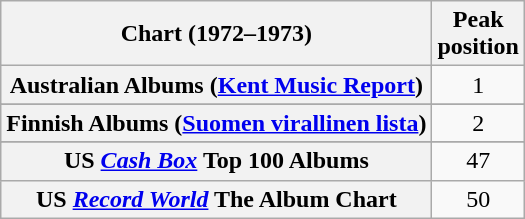<table class="wikitable sortable plainrowheaders" style="text-align:center">
<tr>
<th scope="col">Chart (1972–1973)</th>
<th scope="col">Peak<br>position</th>
</tr>
<tr>
<th scope="row">Australian Albums (<a href='#'>Kent Music Report</a>)</th>
<td>1</td>
</tr>
<tr>
</tr>
<tr>
</tr>
<tr>
<th scope="row">Finnish Albums (<a href='#'>Suomen virallinen lista</a>)</th>
<td>2</td>
</tr>
<tr>
</tr>
<tr>
</tr>
<tr>
</tr>
<tr>
</tr>
<tr>
</tr>
<tr>
<th scope="row">US <em><a href='#'>Cash Box</a></em> Top 100 Albums</th>
<td>47</td>
</tr>
<tr>
<th scope="row">US <em><a href='#'>Record World</a></em> The Album Chart</th>
<td>50</td>
</tr>
</table>
